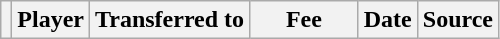<table class="wikitable plainrowheaders sortable">
<tr>
<th></th>
<th scope="col">Player</th>
<th>Transferred to</th>
<th style="width: 65px;">Fee</th>
<th scope="col">Date</th>
<th scope="col">Source</th>
</tr>
</table>
